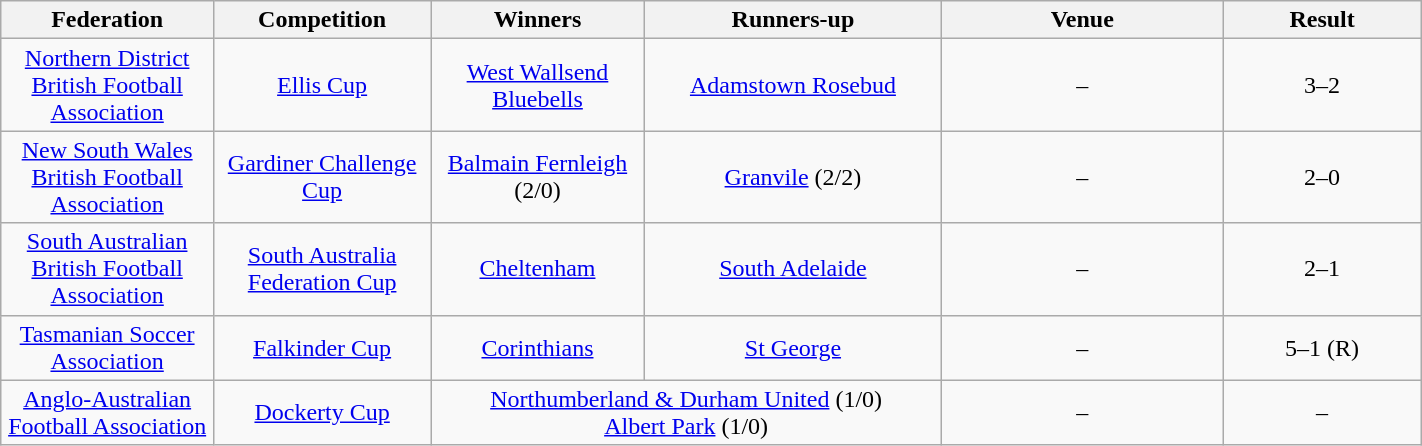<table class="wikitable" width="75%">
<tr>
<th style="width:10em">Federation</th>
<th style="width:10em">Competition</th>
<th style="width:10em">Winners</th>
<th style="width:15em">Runners-up</th>
<th style="width:15em">Venue</th>
<th style="width:10em">Result</th>
</tr>
<tr>
<td align="center"><a href='#'>Northern District British Football Association</a></td>
<td align="center"><a href='#'>Ellis Cup</a></td>
<td align="center"><a href='#'>West Wallsend Bluebells</a></td>
<td align="center"><a href='#'>Adamstown Rosebud</a></td>
<td align="center">–</td>
<td align="center">3–2</td>
</tr>
<tr>
<td align="center"><a href='#'>New South Wales British Football Association</a></td>
<td align="center"><a href='#'>Gardiner Challenge Cup</a></td>
<td align="center"><a href='#'>Balmain Fernleigh</a> (2/0)</td>
<td align="center"><a href='#'>Granvile</a> (2/2)</td>
<td align="center">–</td>
<td align="center">2–0</td>
</tr>
<tr>
<td align="center"><a href='#'>South Australian British Football Association</a></td>
<td align="center"><a href='#'>South Australia Federation Cup</a></td>
<td align="center"><a href='#'>Cheltenham</a></td>
<td align="center"><a href='#'>South Adelaide</a></td>
<td align="center">–</td>
<td align="center">2–1</td>
</tr>
<tr>
<td align="center"><a href='#'>Tasmanian Soccer Association</a></td>
<td align="center"><a href='#'>Falkinder Cup</a></td>
<td align="center"><a href='#'>Corinthians</a></td>
<td align="center"><a href='#'>St George</a></td>
<td align="center">–</td>
<td align="center">5–1 (R)</td>
</tr>
<tr>
<td align="center"><a href='#'>Anglo-Australian Football Association</a></td>
<td align="center"><a href='#'>Dockerty Cup</a></td>
<td colspan="2" align="center"><a href='#'>Northumberland & Durham United</a> (1/0)<br><a href='#'>Albert Park</a> (1/0)</td>
<td align="center">–</td>
<td align="center">–</td>
</tr>
</table>
